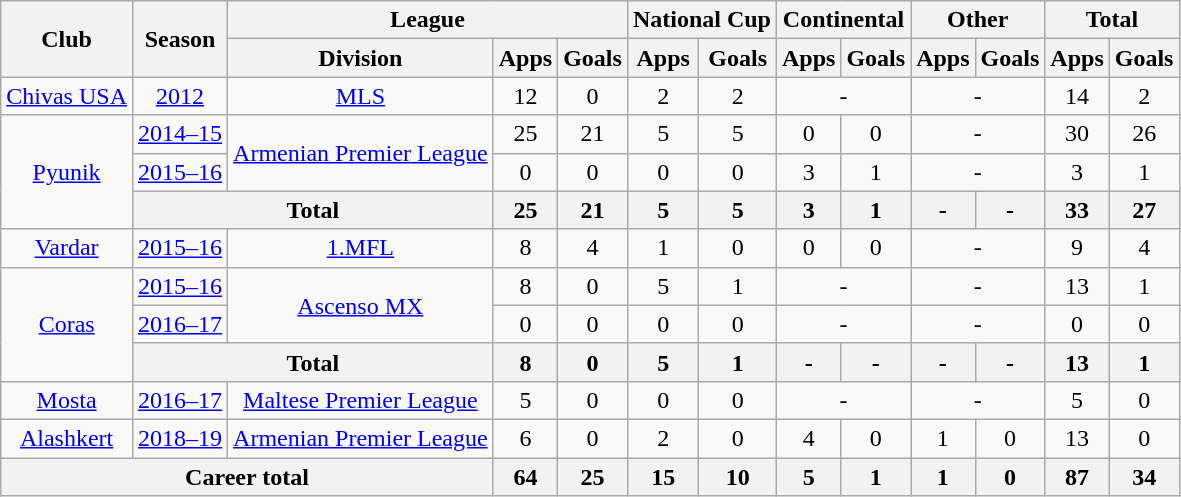<table class="wikitable" style="text-align: center;">
<tr>
<th rowspan="2">Club</th>
<th rowspan="2">Season</th>
<th colspan="3">League</th>
<th colspan="2">National Cup</th>
<th colspan="2">Continental</th>
<th colspan="2">Other</th>
<th colspan="2">Total</th>
</tr>
<tr>
<th>Division</th>
<th>Apps</th>
<th>Goals</th>
<th>Apps</th>
<th>Goals</th>
<th>Apps</th>
<th>Goals</th>
<th>Apps</th>
<th>Goals</th>
<th>Apps</th>
<th>Goals</th>
</tr>
<tr>
<td valign="center"><a href='#'>Chivas USA</a></td>
<td><a href='#'>2012</a></td>
<td><a href='#'>MLS</a></td>
<td>12</td>
<td>0</td>
<td>2</td>
<td>2</td>
<td colspan="2">-</td>
<td colspan="2">-</td>
<td>14</td>
<td>2</td>
</tr>
<tr>
<td rowspan="3" valign="center"><a href='#'>Pyunik</a></td>
<td><a href='#'>2014–15</a></td>
<td rowspan="2" valign="center"><a href='#'>Armenian Premier League</a></td>
<td>25</td>
<td>21</td>
<td>5</td>
<td>5</td>
<td>0</td>
<td>0</td>
<td colspan="2">-</td>
<td>30</td>
<td>26</td>
</tr>
<tr>
<td><a href='#'>2015–16</a></td>
<td>0</td>
<td>0</td>
<td>0</td>
<td>0</td>
<td>3</td>
<td>1</td>
<td colspan="2">-</td>
<td>3</td>
<td>1</td>
</tr>
<tr>
<th colspan="2">Total</th>
<th>25</th>
<th>21</th>
<th>5</th>
<th>5</th>
<th>3</th>
<th>1</th>
<th>-</th>
<th>-</th>
<th>33</th>
<th>27</th>
</tr>
<tr>
<td valign="center"><a href='#'>Vardar</a></td>
<td><a href='#'>2015–16</a></td>
<td><a href='#'>1.MFL</a></td>
<td>8</td>
<td>4</td>
<td>1</td>
<td>0</td>
<td>0</td>
<td>0</td>
<td colspan="2">-</td>
<td>9</td>
<td>4</td>
</tr>
<tr>
<td rowspan="3" valign="center"><a href='#'>Coras</a></td>
<td><a href='#'>2015–16</a></td>
<td rowspan="2" valign="center"><a href='#'>Ascenso MX</a></td>
<td>8</td>
<td>0</td>
<td>5</td>
<td>1</td>
<td colspan="2">-</td>
<td colspan="2">-</td>
<td>13</td>
<td>1</td>
</tr>
<tr>
<td><a href='#'>2016–17</a></td>
<td>0</td>
<td>0</td>
<td>0</td>
<td>0</td>
<td colspan="2">-</td>
<td colspan="2">-</td>
<td>0</td>
<td>0</td>
</tr>
<tr>
<th colspan="2">Total</th>
<th>8</th>
<th>0</th>
<th>5</th>
<th>1</th>
<th>-</th>
<th>-</th>
<th>-</th>
<th>-</th>
<th>13</th>
<th>1</th>
</tr>
<tr>
<td valign="center"><a href='#'>Mosta</a></td>
<td><a href='#'>2016–17</a></td>
<td><a href='#'>Maltese Premier League</a></td>
<td>5</td>
<td>0</td>
<td>0</td>
<td>0</td>
<td colspan="2">-</td>
<td colspan="2">-</td>
<td>5</td>
<td>0</td>
</tr>
<tr>
<td valign="center"><a href='#'>Alashkert</a></td>
<td><a href='#'>2018–19</a></td>
<td><a href='#'>Armenian Premier League</a></td>
<td>6</td>
<td>0</td>
<td>2</td>
<td>0</td>
<td>4</td>
<td>0</td>
<td>1</td>
<td>0</td>
<td>13</td>
<td>0</td>
</tr>
<tr>
<th colspan="3">Career total</th>
<th>64</th>
<th>25</th>
<th>15</th>
<th>10</th>
<th>5</th>
<th>1</th>
<th>1</th>
<th>0</th>
<th>87</th>
<th>34</th>
</tr>
</table>
